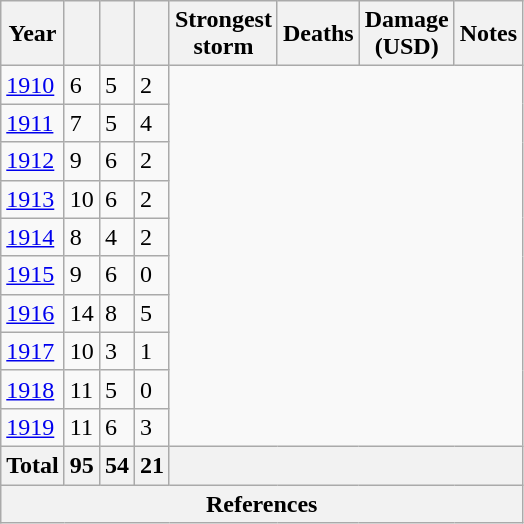<table class="wikitable sortable">
<tr>
<th>Year</th>
<th></th>
<th></th>
<th></th>
<th>Strongest<br>storm</th>
<th>Deaths</th>
<th>Damage<br>(USD)</th>
<th>Notes</th>
</tr>
<tr>
<td><a href='#'>1910</a></td>
<td>6</td>
<td>5</td>
<td>2</td>
</tr>
<tr>
<td><a href='#'>1911</a></td>
<td>7</td>
<td>5</td>
<td>4</td>
</tr>
<tr>
<td><a href='#'>1912</a></td>
<td>9</td>
<td>6</td>
<td>2</td>
</tr>
<tr>
<td><a href='#'>1913</a></td>
<td>10</td>
<td>6</td>
<td>2</td>
</tr>
<tr>
<td><a href='#'>1914</a></td>
<td>8</td>
<td>4</td>
<td>2</td>
</tr>
<tr>
<td><a href='#'>1915</a></td>
<td>9</td>
<td>6</td>
<td>0</td>
</tr>
<tr>
<td><a href='#'>1916</a></td>
<td>14</td>
<td>8</td>
<td>5</td>
</tr>
<tr>
<td><a href='#'>1917</a></td>
<td>10</td>
<td>3</td>
<td>1</td>
</tr>
<tr>
<td><a href='#'>1918</a></td>
<td>11</td>
<td>5</td>
<td>0</td>
</tr>
<tr>
<td><a href='#'>1919</a></td>
<td>11</td>
<td>6</td>
<td>3</td>
</tr>
<tr>
<th>Total</th>
<th>95</th>
<th>54</th>
<th>21</th>
<th colspan="4"></th>
</tr>
<tr class="unsortable">
<th colspan="8">References</th>
</tr>
</table>
